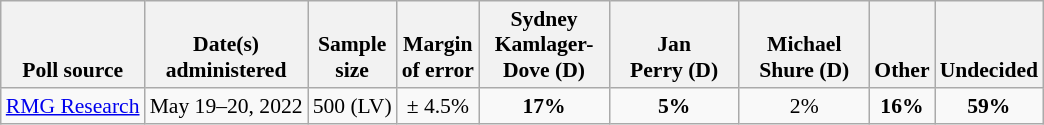<table class="wikitable" style="font-size:90%;text-align:center;">
<tr valign=bottom>
<th>Poll source</th>
<th>Date(s)<br>administered</th>
<th>Sample<br>size</th>
<th>Margin<br>of error</th>
<th style="width:80px;">Sydney<br>Kamlager-Dove (D)</th>
<th style="width:80px;">Jan<br>Perry (D)</th>
<th style="width:80px;">Michael<br>Shure (D)</th>
<th>Other</th>
<th>Undecided</th>
</tr>
<tr>
<td style="text-align:left;"><a href='#'>RMG Research</a></td>
<td>May 19–20, 2022</td>
<td>500 (LV)</td>
<td>± 4.5%</td>
<td><strong>17%</strong></td>
<td><strong>5%</strong></td>
<td>2%</td>
<td><strong>16%</strong></td>
<td><strong>59%</strong></td>
</tr>
</table>
